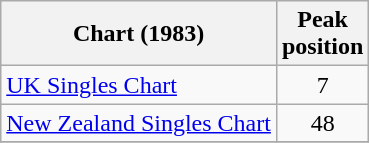<table class="wikitable">
<tr>
<th>Chart (1983)</th>
<th>Peak<br>position</th>
</tr>
<tr>
<td><a href='#'>UK Singles Chart</a></td>
<td align="center">7</td>
</tr>
<tr>
<td><a href='#'>New Zealand Singles Chart</a></td>
<td align="center">48</td>
</tr>
<tr>
</tr>
</table>
